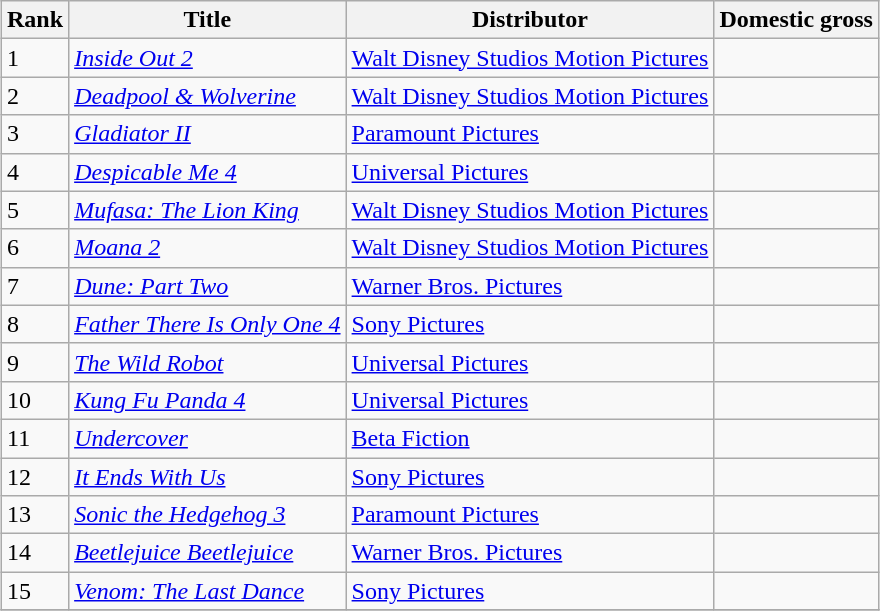<table class="wikitable sortable" style="margin:auto; margin:auto;">
<tr>
<th>Rank</th>
<th>Title</th>
<th>Distributor</th>
<th>Domestic gross</th>
</tr>
<tr>
<td>1</td>
<td><em><a href='#'>Inside Out 2</a></em></td>
<td><a href='#'>Walt Disney Studios Motion Pictures</a></td>
<td></td>
</tr>
<tr>
<td>2</td>
<td><em><a href='#'>Deadpool & Wolverine</a></em></td>
<td><a href='#'>Walt Disney Studios Motion Pictures</a></td>
<td></td>
</tr>
<tr>
<td>3</td>
<td><em><a href='#'>Gladiator II</a></em></td>
<td><a href='#'>Paramount Pictures</a></td>
<td></td>
</tr>
<tr>
<td>4</td>
<td><em><a href='#'>Despicable Me 4</a></em></td>
<td><a href='#'>Universal Pictures</a></td>
<td></td>
</tr>
<tr>
<td>5</td>
<td><em><a href='#'>Mufasa: The Lion King</a></em></td>
<td><a href='#'>Walt Disney Studios Motion Pictures</a></td>
<td></td>
</tr>
<tr>
<td>6</td>
<td><em><a href='#'>Moana 2</a></em></td>
<td><a href='#'>Walt Disney Studios Motion Pictures</a></td>
<td></td>
</tr>
<tr>
<td>7</td>
<td><em><a href='#'>Dune: Part Two</a></em></td>
<td><a href='#'>Warner Bros. Pictures</a></td>
<td></td>
</tr>
<tr>
<td>8</td>
<td><em><a href='#'>Father There Is Only One 4</a></em></td>
<td><a href='#'>Sony Pictures</a></td>
<td></td>
</tr>
<tr>
<td>9</td>
<td><em><a href='#'>The Wild Robot</a></em></td>
<td><a href='#'>Universal Pictures</a></td>
<td></td>
</tr>
<tr>
<td>10</td>
<td><em><a href='#'>Kung Fu Panda 4</a></em></td>
<td><a href='#'>Universal Pictures</a></td>
<td></td>
</tr>
<tr>
<td>11</td>
<td><em><a href='#'>Undercover</a></em></td>
<td><a href='#'>Beta Fiction</a></td>
<td></td>
</tr>
<tr>
<td>12</td>
<td><em><a href='#'>It Ends With Us</a></em></td>
<td><a href='#'>Sony Pictures</a></td>
<td></td>
</tr>
<tr>
<td>13</td>
<td><em><a href='#'>Sonic the Hedgehog 3</a></em></td>
<td><a href='#'>Paramount Pictures</a></td>
<td></td>
</tr>
<tr>
<td>14</td>
<td><em><a href='#'>Beetlejuice Beetlejuice</a></em></td>
<td><a href='#'>Warner Bros. Pictures</a></td>
<td></td>
</tr>
<tr>
<td>15</td>
<td><em><a href='#'>Venom: The Last Dance</a></em></td>
<td><a href='#'>Sony Pictures</a></td>
<td></td>
</tr>
<tr>
</tr>
</table>
